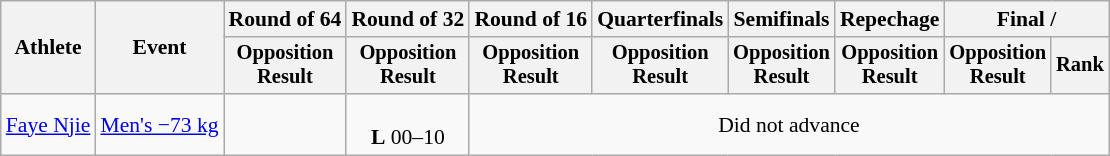<table class="wikitable" style="font-size:90%">
<tr>
<th rowspan="2">Athlete</th>
<th rowspan="2">Event</th>
<th>Round of 64</th>
<th>Round of 32</th>
<th>Round of 16</th>
<th>Quarterfinals</th>
<th>Semifinals</th>
<th>Repechage</th>
<th colspan=2>Final / </th>
</tr>
<tr style="font-size:95%">
<th>Opposition<br>Result</th>
<th>Opposition<br>Result</th>
<th>Opposition<br>Result</th>
<th>Opposition<br>Result</th>
<th>Opposition<br>Result</th>
<th>Opposition<br>Result</th>
<th>Opposition<br>Result</th>
<th>Rank</th>
</tr>
<tr align=center>
<td align=left><a href='#'>Faye Njie</a></td>
<td align=left><a href='#'>Men's −73 kg</a></td>
<td></td>
<td><br><strong>L</strong> 00–10</td>
<td colspan=6>Did not advance</td>
</tr>
</table>
